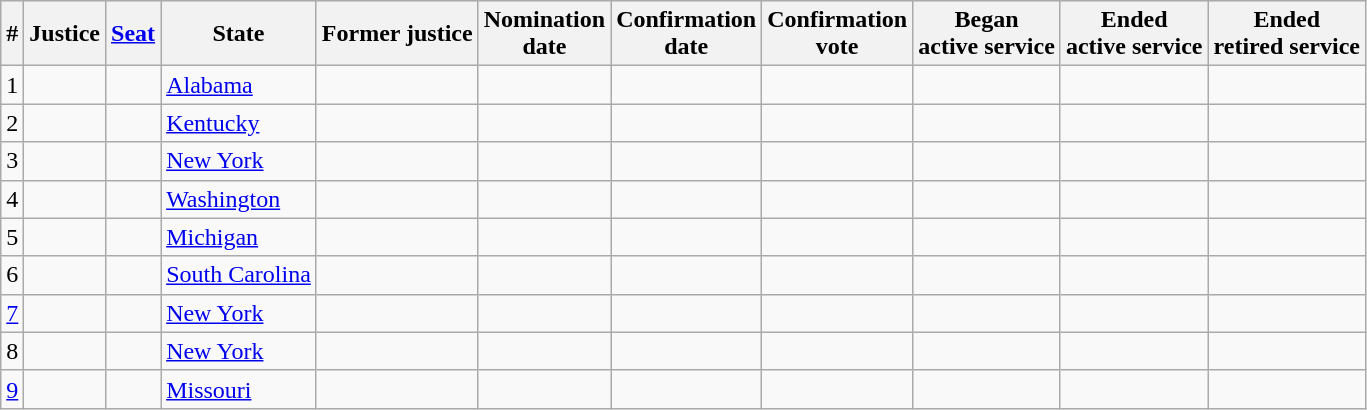<table class="sortable wikitable">
<tr bgcolor="#ececec">
<th>#</th>
<th>Justice</th>
<th><a href='#'>Seat</a></th>
<th>State</th>
<th>Former justice</th>
<th>Nomination<br>date</th>
<th>Confirmation<br>date</th>
<th>Confirmation<br>vote</th>
<th>Began<br>active service</th>
<th>Ended<br>active service</th>
<th>Ended<br>retired service</th>
</tr>
<tr>
<td>1</td>
<td></td>
<td align="center"></td>
<td><a href='#'>Alabama</a></td>
<td></td>
<td></td>
<td></td>
<td align="center"></td>
<td></td>
<td></td>
<td align="center"></td>
</tr>
<tr>
<td>2</td>
<td></td>
<td align="center"></td>
<td><a href='#'>Kentucky</a></td>
<td></td>
<td></td>
<td></td>
<td align="center"></td>
<td></td>
<td></td>
<td></td>
</tr>
<tr>
<td>3</td>
<td></td>
<td align="center"></td>
<td><a href='#'>New York</a></td>
<td></td>
<td></td>
<td></td>
<td align="center"></td>
<td></td>
<td></td>
<td></td>
</tr>
<tr>
<td>4</td>
<td></td>
<td align="center"></td>
<td><a href='#'>Washington</a></td>
<td></td>
<td></td>
<td></td>
<td align="center"></td>
<td></td>
<td></td>
<td></td>
</tr>
<tr>
<td>5</td>
<td></td>
<td align="center"></td>
<td><a href='#'>Michigan</a></td>
<td></td>
<td></td>
<td></td>
<td align="center"></td>
<td></td>
<td></td>
<td align="center"></td>
</tr>
<tr>
<td>6</td>
<td></td>
<td align="center"></td>
<td><a href='#'>South Carolina</a></td>
<td></td>
<td></td>
<td></td>
<td align="center"></td>
<td></td>
<td></td>
<td align="center"></td>
</tr>
<tr>
<td><a href='#'>7</a></td>
<td></td>
<td align="center"></td>
<td><a href='#'>New York</a></td>
<td></td>
<td></td>
<td></td>
<td align="center"></td>
<td></td>
<td></td>
<td align="center"></td>
</tr>
<tr>
<td>8</td>
<td></td>
<td align="center"></td>
<td><a href='#'>New York</a></td>
<td></td>
<td></td>
<td></td>
<td align="center"></td>
<td></td>
<td></td>
<td align="center"></td>
</tr>
<tr>
<td><a href='#'>9</a></td>
<td></td>
<td align="center"></td>
<td><a href='#'>Missouri</a></td>
<td></td>
<td></td>
<td></td>
<td align="center"></td>
<td></td>
<td></td>
<td align="center"></td>
</tr>
</table>
